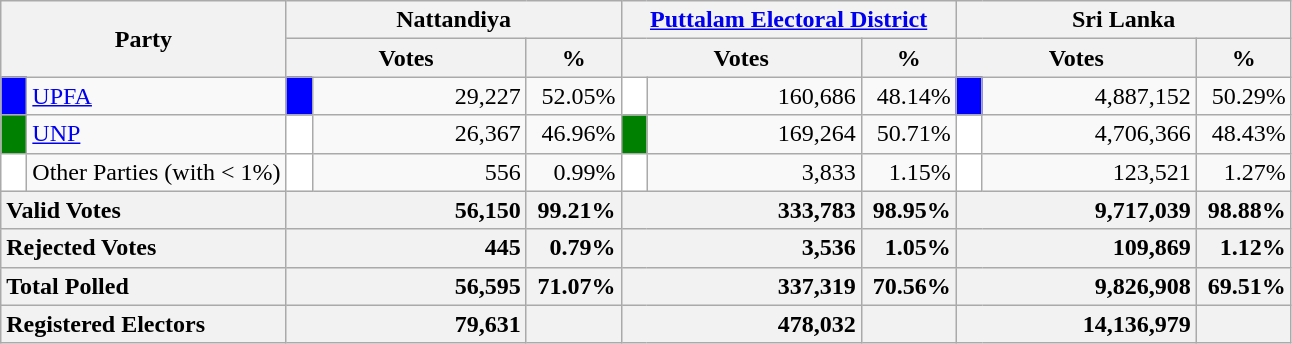<table class="wikitable">
<tr>
<th colspan="2" width="144px"rowspan="2">Party</th>
<th colspan="3" width="216px">Nattandiya</th>
<th colspan="3" width="216px"><a href='#'>Puttalam Electoral District</a></th>
<th colspan="3" width="216px">Sri Lanka</th>
</tr>
<tr>
<th colspan="2" width="144px">Votes</th>
<th>%</th>
<th colspan="2" width="144px">Votes</th>
<th>%</th>
<th colspan="2" width="144px">Votes</th>
<th>%</th>
</tr>
<tr>
<td style="background-color:blue;" width="10px"></td>
<td style="text-align:left;"><a href='#'>UPFA</a></td>
<td style="background-color:blue;" width="10px"></td>
<td style="text-align:right;">29,227</td>
<td style="text-align:right;">52.05%</td>
<td style="background-color:white;" width="10px"></td>
<td style="text-align:right;">160,686</td>
<td style="text-align:right;">48.14%</td>
<td style="background-color:blue;" width="10px"></td>
<td style="text-align:right;">4,887,152</td>
<td style="text-align:right;">50.29%</td>
</tr>
<tr>
<td style="background-color:green;" width="10px"></td>
<td style="text-align:left;"><a href='#'>UNP</a></td>
<td style="background-color:white;" width="10px"></td>
<td style="text-align:right;">26,367</td>
<td style="text-align:right;">46.96%</td>
<td style="background-color:green;" width="10px"></td>
<td style="text-align:right;">169,264</td>
<td style="text-align:right;">50.71%</td>
<td style="background-color:white;" width="10px"></td>
<td style="text-align:right;">4,706,366</td>
<td style="text-align:right;">48.43%</td>
</tr>
<tr>
<td style="background-color:white;" width="10px"></td>
<td style="text-align:left;">Other Parties (with < 1%)</td>
<td style="background-color:white;" width="10px"></td>
<td style="text-align:right;">556</td>
<td style="text-align:right;">0.99%</td>
<td style="background-color:white;" width="10px"></td>
<td style="text-align:right;">3,833</td>
<td style="text-align:right;">1.15%</td>
<td style="background-color:white;" width="10px"></td>
<td style="text-align:right;">123,521</td>
<td style="text-align:right;">1.27%</td>
</tr>
<tr>
<th colspan="2" width="144px"style="text-align:left;">Valid Votes</th>
<th style="text-align:right;"colspan="2" width="144px">56,150</th>
<th style="text-align:right;">99.21%</th>
<th style="text-align:right;"colspan="2" width="144px">333,783</th>
<th style="text-align:right;">98.95%</th>
<th style="text-align:right;"colspan="2" width="144px">9,717,039</th>
<th style="text-align:right;">98.88%</th>
</tr>
<tr>
<th colspan="2" width="144px"style="text-align:left;">Rejected Votes</th>
<th style="text-align:right;"colspan="2" width="144px">445</th>
<th style="text-align:right;">0.79%</th>
<th style="text-align:right;"colspan="2" width="144px">3,536</th>
<th style="text-align:right;">1.05%</th>
<th style="text-align:right;"colspan="2" width="144px">109,869</th>
<th style="text-align:right;">1.12%</th>
</tr>
<tr>
<th colspan="2" width="144px"style="text-align:left;">Total Polled</th>
<th style="text-align:right;"colspan="2" width="144px">56,595</th>
<th style="text-align:right;">71.07%</th>
<th style="text-align:right;"colspan="2" width="144px">337,319</th>
<th style="text-align:right;">70.56%</th>
<th style="text-align:right;"colspan="2" width="144px">9,826,908</th>
<th style="text-align:right;">69.51%</th>
</tr>
<tr>
<th colspan="2" width="144px"style="text-align:left;">Registered Electors</th>
<th style="text-align:right;"colspan="2" width="144px">79,631</th>
<th></th>
<th style="text-align:right;"colspan="2" width="144px">478,032</th>
<th></th>
<th style="text-align:right;"colspan="2" width="144px">14,136,979</th>
<th></th>
</tr>
</table>
